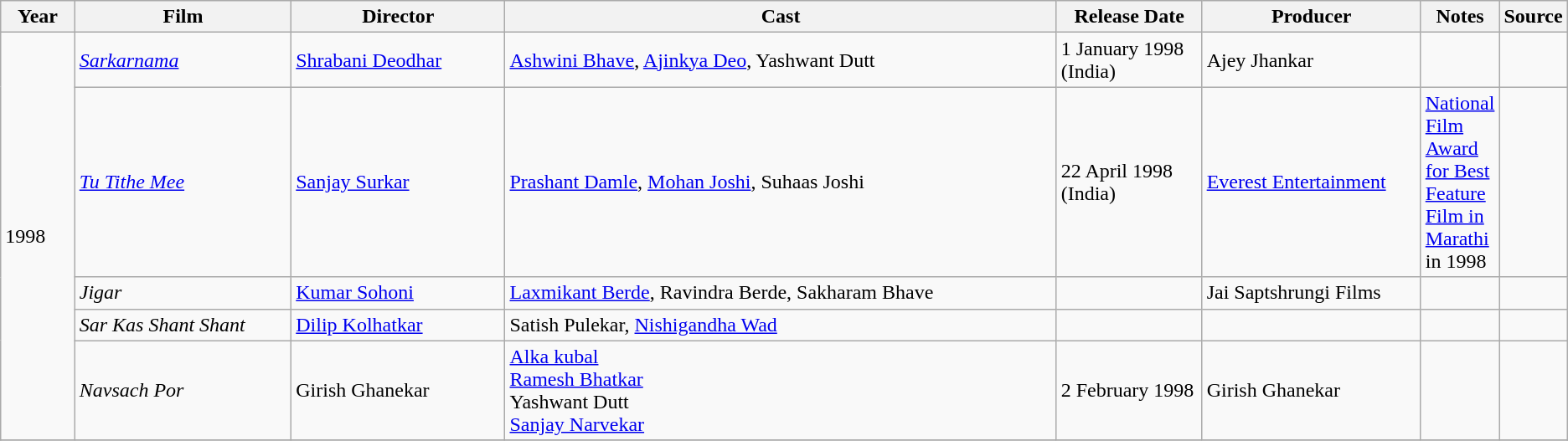<table class ="wikitable sortable collapsible">
<tr>
<th style="width: 05%;">Year</th>
<th style="width: 15%;">Film</th>
<th style="width: 15%;">Director</th>
<th style="width: 40%;" class="unsortable">Cast</th>
<th style="width: 10%;">Release Date</th>
<th style="width: 15%;" class="unsortable">Producer</th>
<th style="width: 15%;" class="unsortable">Notes</th>
<th style="width: 15%;" class="unsortable">Source</th>
</tr>
<tr>
<td rowspan="5">1998</td>
<td><em> <a href='#'>Sarkarnama</a> </em></td>
<td><a href='#'>Shrabani Deodhar</a></td>
<td><a href='#'>Ashwini Bhave</a>, <a href='#'>Ajinkya Deo</a>, Yashwant Dutt</td>
<td>1 January 1998 (India)</td>
<td>Ajey Jhankar</td>
<td></td>
<td></td>
</tr>
<tr>
<td><em><a href='#'>Tu Tithe Mee</a></em></td>
<td><a href='#'>Sanjay Surkar</a></td>
<td><a href='#'>Prashant Damle</a>, <a href='#'>Mohan Joshi</a>, Suhaas Joshi</td>
<td>22 April 1998 (India)</td>
<td><a href='#'>Everest Entertainment</a></td>
<td><a href='#'>National Film Award for Best Feature Film in Marathi</a> in 1998</td>
<td></td>
</tr>
<tr>
<td><em>Jigar </em></td>
<td><a href='#'>Kumar Sohoni</a></td>
<td><a href='#'>Laxmikant Berde</a>, Ravindra Berde, Sakharam Bhave</td>
<td></td>
<td>Jai Saptshrungi Films</td>
<td></td>
<td></td>
</tr>
<tr>
<td><em>Sar Kas Shant Shant</em></td>
<td><a href='#'>Dilip Kolhatkar</a></td>
<td>Satish Pulekar, <a href='#'>Nishigandha Wad</a></td>
<td></td>
<td></td>
<td></td>
<td></td>
</tr>
<tr>
<td><em>Navsach Por</em></td>
<td>Girish Ghanekar</td>
<td><a href='#'>Alka kubal</a><br><a href='#'>Ramesh Bhatkar</a><br>Yashwant Dutt<br><a href='#'>Sanjay Narvekar</a></td>
<td>2 February 1998</td>
<td>Girish Ghanekar</td>
<td></td>
<td></td>
</tr>
<tr>
</tr>
</table>
